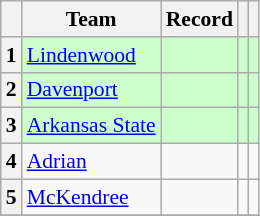<table class="wikitable sortable collapsible plainrowheaders" style="font-size:90%;">
<tr>
<th scope=col></th>
<th scope=col>Team</th>
<th scope=col>Record</th>
<th scope=col></th>
<th scope=col></th>
</tr>
<tr bgcolor=ccffcc>
<th align=center>1</th>
<td> <a href='#'>Lindenwood</a></td>
<td align=center></td>
<td align=center></td>
<td align=center></td>
</tr>
<tr bgcolor=ccffcc>
<th align=center>2</th>
<td> <a href='#'>Davenport</a></td>
<td align=center></td>
<td align=center></td>
<td align=center></td>
</tr>
<tr bgcolor=ccffcc>
<th align=center>3</th>
<td> <a href='#'>Arkansas State</a></td>
<td align=center></td>
<td align=center></td>
<td align=center></td>
</tr>
<tr>
<th align=center>4</th>
<td> <a href='#'>Adrian</a></td>
<td align=center></td>
<td align=center></td>
<td align=center></td>
</tr>
<tr>
<th align=center>5</th>
<td> <a href='#'>McKendree</a></td>
<td align=center></td>
<td align=center></td>
<td align=center></td>
</tr>
<tr>
</tr>
</table>
